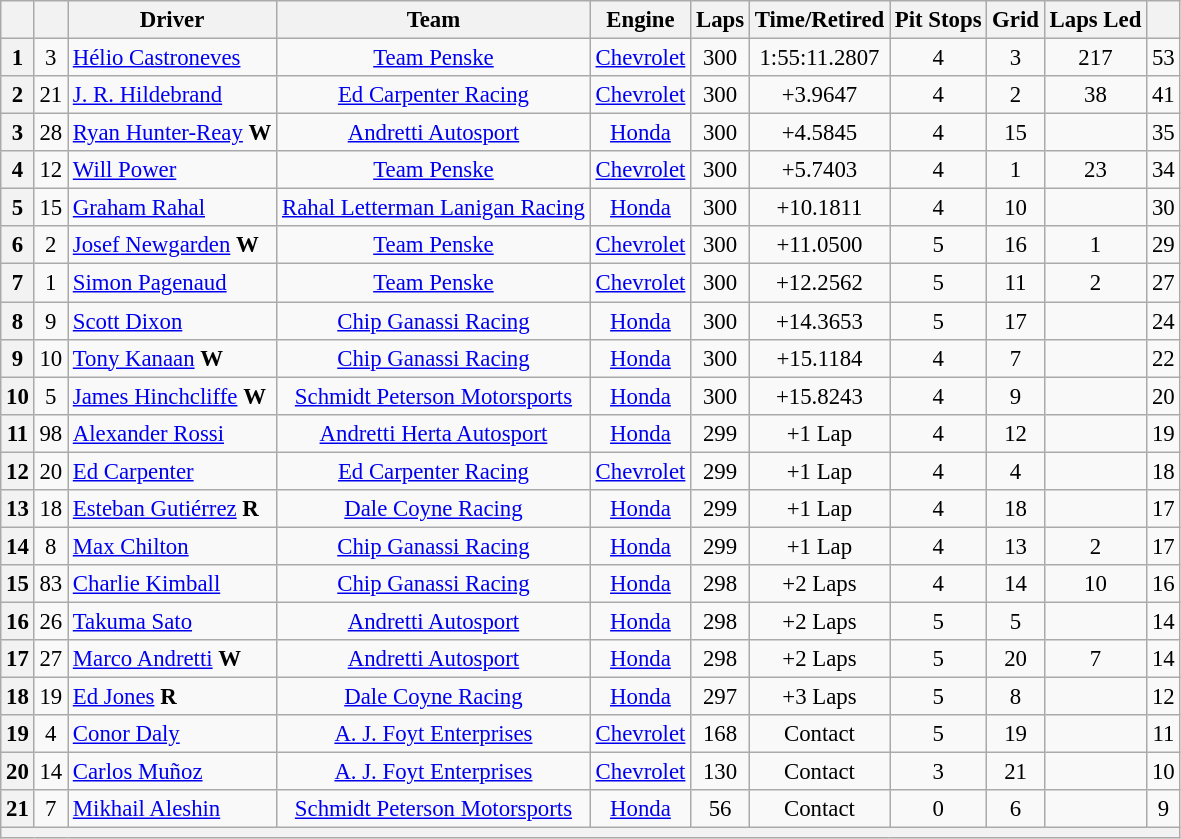<table class="wikitable" style="text-align:center; font-size: 95%;">
<tr>
<th></th>
<th></th>
<th>Driver</th>
<th>Team</th>
<th>Engine</th>
<th>Laps</th>
<th>Time/Retired</th>
<th>Pit Stops</th>
<th>Grid</th>
<th>Laps Led</th>
<th></th>
</tr>
<tr>
<th>1</th>
<td>3</td>
<td align="left"> <a href='#'>Hélio Castroneves</a></td>
<td><a href='#'>Team Penske</a></td>
<td><a href='#'>Chevrolet</a></td>
<td>300</td>
<td>1:55:11.2807</td>
<td>4</td>
<td>3</td>
<td>217</td>
<td>53</td>
</tr>
<tr>
<th>2</th>
<td>21</td>
<td align="left"> <a href='#'>J. R. Hildebrand</a></td>
<td><a href='#'>Ed Carpenter Racing</a></td>
<td><a href='#'>Chevrolet</a></td>
<td>300</td>
<td>+3.9647</td>
<td>4</td>
<td>2</td>
<td>38</td>
<td>41</td>
</tr>
<tr>
<th>3</th>
<td>28</td>
<td align="left"> <a href='#'>Ryan Hunter-Reay</a> <strong><span>W</span></strong></td>
<td><a href='#'>Andretti Autosport</a></td>
<td><a href='#'>Honda</a></td>
<td>300</td>
<td>+4.5845</td>
<td>4</td>
<td>15</td>
<td></td>
<td>35</td>
</tr>
<tr>
<th>4</th>
<td>12</td>
<td align="left"> <a href='#'>Will Power</a></td>
<td><a href='#'>Team Penske</a></td>
<td><a href='#'>Chevrolet</a></td>
<td>300</td>
<td>+5.7403</td>
<td>4</td>
<td>1</td>
<td>23</td>
<td>34</td>
</tr>
<tr>
<th>5</th>
<td>15</td>
<td align="left"> <a href='#'>Graham Rahal</a></td>
<td><a href='#'>Rahal Letterman Lanigan Racing</a></td>
<td><a href='#'>Honda</a></td>
<td>300</td>
<td>+10.1811</td>
<td>4</td>
<td>10</td>
<td></td>
<td>30</td>
</tr>
<tr>
<th>6</th>
<td>2</td>
<td align="left"> <a href='#'>Josef Newgarden</a> <strong><span>W</span></strong></td>
<td><a href='#'>Team Penske</a></td>
<td><a href='#'>Chevrolet</a></td>
<td>300</td>
<td>+11.0500</td>
<td>5</td>
<td>16</td>
<td>1</td>
<td>29</td>
</tr>
<tr>
<th>7</th>
<td>1</td>
<td align="left"> <a href='#'>Simon Pagenaud</a></td>
<td><a href='#'>Team Penske</a></td>
<td><a href='#'>Chevrolet</a></td>
<td>300</td>
<td>+12.2562</td>
<td>5</td>
<td>11</td>
<td>2</td>
<td>27</td>
</tr>
<tr>
<th>8</th>
<td>9</td>
<td align="left"> <a href='#'>Scott Dixon</a></td>
<td><a href='#'>Chip Ganassi Racing</a></td>
<td><a href='#'>Honda</a></td>
<td>300</td>
<td>+14.3653</td>
<td>5</td>
<td>17</td>
<td></td>
<td>24</td>
</tr>
<tr>
<th>9</th>
<td>10</td>
<td align="left"> <a href='#'>Tony Kanaan</a> <strong><span>W</span></strong></td>
<td><a href='#'>Chip Ganassi Racing</a></td>
<td><a href='#'>Honda</a></td>
<td>300</td>
<td>+15.1184</td>
<td>4</td>
<td>7</td>
<td></td>
<td>22</td>
</tr>
<tr>
<th>10</th>
<td>5</td>
<td align="left"> <a href='#'>James Hinchcliffe</a> <strong><span>W</span></strong></td>
<td><a href='#'>Schmidt Peterson Motorsports</a></td>
<td><a href='#'>Honda</a></td>
<td>300</td>
<td>+15.8243</td>
<td>4</td>
<td>9</td>
<td></td>
<td>20</td>
</tr>
<tr>
<th>11</th>
<td>98</td>
<td align="left"> <a href='#'>Alexander Rossi</a></td>
<td><a href='#'>Andretti Herta Autosport</a></td>
<td><a href='#'>Honda</a></td>
<td>299</td>
<td>+1 Lap</td>
<td>4</td>
<td>12</td>
<td></td>
<td>19</td>
</tr>
<tr>
<th>12</th>
<td>20</td>
<td align="left"> <a href='#'>Ed Carpenter</a></td>
<td><a href='#'>Ed Carpenter Racing</a></td>
<td><a href='#'>Chevrolet</a></td>
<td>299</td>
<td>+1 Lap</td>
<td>4</td>
<td>4</td>
<td></td>
<td>18</td>
</tr>
<tr>
<th>13</th>
<td>18</td>
<td align="left"> <a href='#'>Esteban Gutiérrez</a> <strong><span>R</span></strong></td>
<td><a href='#'>Dale Coyne Racing</a></td>
<td><a href='#'>Honda</a></td>
<td>299</td>
<td>+1 Lap</td>
<td>4</td>
<td>18</td>
<td></td>
<td>17</td>
</tr>
<tr>
<th>14</th>
<td>8</td>
<td align="left"> <a href='#'>Max Chilton</a></td>
<td><a href='#'>Chip Ganassi Racing</a></td>
<td><a href='#'>Honda</a></td>
<td>299</td>
<td>+1 Lap</td>
<td>4</td>
<td>13</td>
<td>2</td>
<td>17</td>
</tr>
<tr>
<th>15</th>
<td>83</td>
<td align="left"> <a href='#'>Charlie Kimball</a></td>
<td><a href='#'>Chip Ganassi Racing</a></td>
<td><a href='#'>Honda</a></td>
<td>298</td>
<td>+2 Laps</td>
<td>4</td>
<td>14</td>
<td>10</td>
<td>16</td>
</tr>
<tr>
<th>16</th>
<td>26</td>
<td align="left"> <a href='#'>Takuma Sato</a></td>
<td><a href='#'>Andretti Autosport</a></td>
<td><a href='#'>Honda</a></td>
<td>298</td>
<td>+2 Laps</td>
<td>5</td>
<td>5</td>
<td></td>
<td>14</td>
</tr>
<tr>
<th>17</th>
<td>27</td>
<td align="left"> <a href='#'>Marco Andretti</a> <strong><span>W</span></strong></td>
<td><a href='#'>Andretti Autosport</a></td>
<td><a href='#'>Honda</a></td>
<td>298</td>
<td>+2 Laps</td>
<td>5</td>
<td>20</td>
<td>7</td>
<td>14</td>
</tr>
<tr>
<th>18</th>
<td>19</td>
<td align="left"> <a href='#'>Ed Jones</a> <strong><span>R</span></strong></td>
<td><a href='#'>Dale Coyne Racing</a></td>
<td><a href='#'>Honda</a></td>
<td>297</td>
<td>+3 Laps</td>
<td>5</td>
<td>8</td>
<td></td>
<td>12</td>
</tr>
<tr>
<th>19</th>
<td>4</td>
<td align="left"> <a href='#'>Conor Daly</a></td>
<td><a href='#'>A. J. Foyt Enterprises</a></td>
<td><a href='#'>Chevrolet</a></td>
<td>168</td>
<td>Contact</td>
<td>5</td>
<td>19</td>
<td></td>
<td>11</td>
</tr>
<tr>
<th>20</th>
<td>14</td>
<td align="left"> <a href='#'>Carlos Muñoz</a></td>
<td><a href='#'>A. J. Foyt Enterprises</a></td>
<td><a href='#'>Chevrolet</a></td>
<td>130</td>
<td>Contact</td>
<td>3</td>
<td>21</td>
<td></td>
<td>10</td>
</tr>
<tr>
<th>21</th>
<td>7</td>
<td align="left"> <a href='#'>Mikhail Aleshin</a></td>
<td><a href='#'>Schmidt Peterson Motorsports</a></td>
<td><a href='#'>Honda</a></td>
<td>56</td>
<td>Contact</td>
<td>0</td>
<td>6</td>
<td></td>
<td>9</td>
</tr>
<tr>
<th colspan=11></th>
</tr>
</table>
